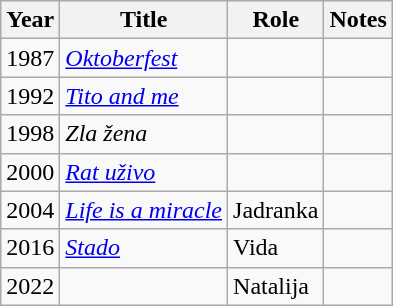<table class="wikitable sortable">
<tr>
<th>Year</th>
<th>Title</th>
<th>Role</th>
<th class="unsortable">Notes</th>
</tr>
<tr>
<td>1987</td>
<td><em><a href='#'>Oktoberfest</a></em></td>
<td></td>
<td></td>
</tr>
<tr>
<td>1992</td>
<td><em><a href='#'>Tito and me</a></em></td>
<td></td>
<td></td>
</tr>
<tr>
<td>1998</td>
<td><em>Zla žena</em></td>
<td></td>
<td></td>
</tr>
<tr>
<td>2000</td>
<td><em><a href='#'>Rat uživo</a></em></td>
<td></td>
<td></td>
</tr>
<tr>
<td>2004</td>
<td><em><a href='#'>Life is a miracle</a></em></td>
<td>Jadranka</td>
<td></td>
</tr>
<tr>
<td>2016</td>
<td><em><a href='#'>Stado</a></em></td>
<td>Vida</td>
<td></td>
</tr>
<tr>
<td>2022</td>
<td><em></em></td>
<td>Natalija</td>
<td></td>
</tr>
</table>
